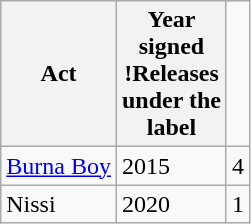<table class="wikitable">
<tr>
<th>Act</th>
<th>Year<br> signed<br>!Releases<br> under the<br> label</th>
</tr>
<tr>
<td><a href='#'>Burna Boy</a></td>
<td>2015</td>
<td>4</td>
</tr>
<tr>
<td>Nissi</td>
<td>2020</td>
<td>1</td>
</tr>
</table>
